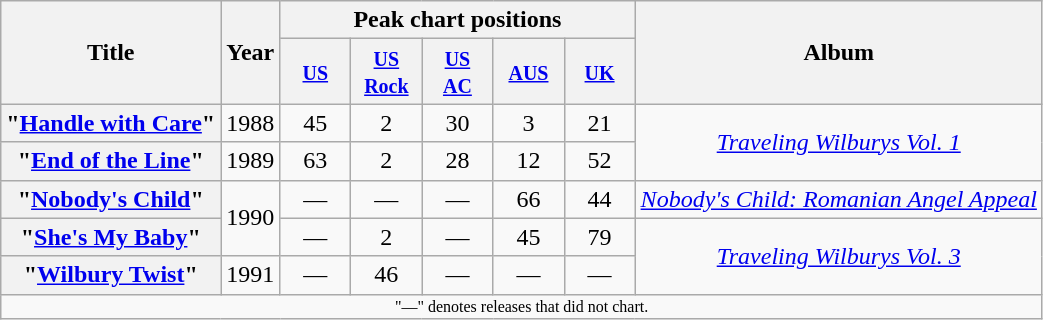<table class="wikitable plainrowheaders" style="text-align:center">
<tr>
<th rowspan="2">Title</th>
<th rowspan="2">Year</th>
<th colspan="5">Peak chart positions</th>
<th rowspan="2">Album</th>
</tr>
<tr>
<th width="40"><small><a href='#'>US</a><br></small></th>
<th width="40"><small><a href='#'>US<br>Rock</a><br></small></th>
<th width="40"><small><a href='#'>US<br>AC</a><br></small></th>
<th width="40"><small><a href='#'>AUS</a><br></small></th>
<th width="40"><small><a href='#'>UK</a><br></small></th>
</tr>
<tr>
<th scope="row">"<a href='#'>Handle with Care</a>"</th>
<td>1988</td>
<td>45</td>
<td>2</td>
<td>30</td>
<td>3</td>
<td>21</td>
<td rowspan="2"><em><a href='#'>Traveling Wilburys Vol. 1</a></em></td>
</tr>
<tr>
<th scope="row">"<a href='#'>End of the Line</a>"</th>
<td>1989</td>
<td>63</td>
<td>2</td>
<td>28</td>
<td>12</td>
<td>52</td>
</tr>
<tr>
<th scope="row">"<a href='#'>Nobody's Child</a>"</th>
<td rowspan="2">1990</td>
<td>—</td>
<td>—</td>
<td>—</td>
<td>66</td>
<td>44</td>
<td><em><a href='#'>Nobody's Child: Romanian Angel Appeal</a></em></td>
</tr>
<tr>
<th scope="row">"<a href='#'>She's My Baby</a>"</th>
<td>—</td>
<td>2</td>
<td>—</td>
<td>45</td>
<td>79</td>
<td rowspan="2"><em><a href='#'>Traveling Wilburys Vol. 3</a></em></td>
</tr>
<tr>
<th scope="row">"<a href='#'>Wilbury Twist</a>"</th>
<td>1991</td>
<td>—</td>
<td>46</td>
<td>—</td>
<td>—</td>
<td>—</td>
</tr>
<tr>
<td colspan="8" style="text-align:center; font-size:8pt;">"—" denotes releases that did not chart.</td>
</tr>
</table>
